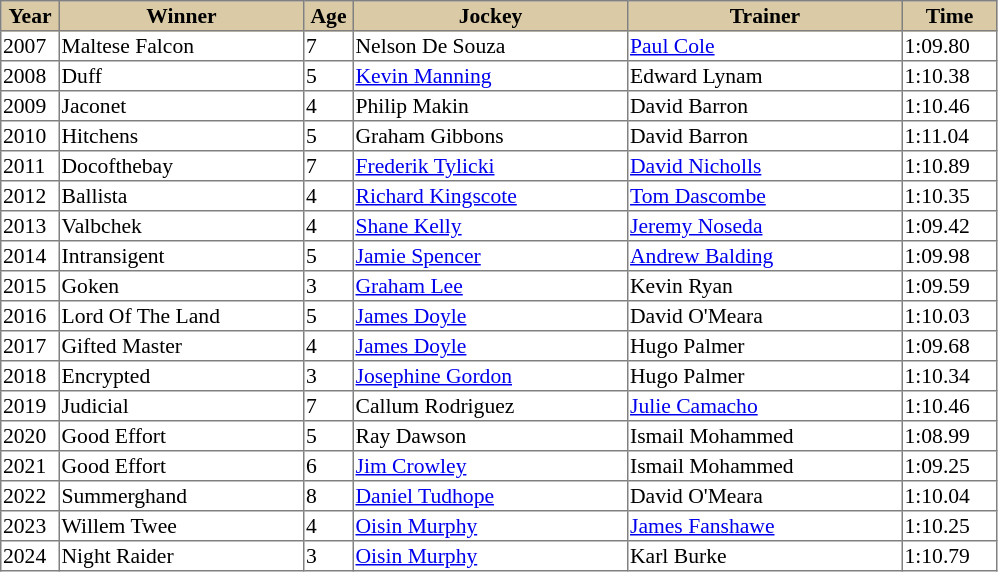<table class = "sortable" | border="1" style="border-collapse: collapse; font-size:90%">
<tr bgcolor="#DACAA5" align="center">
<th style="width:36px"><strong>Year</strong></th>
<th style="width:160px"><strong>Winner</strong></th>
<th style="width:30px"><strong>Age</strong></th>
<th style="width:180px"><strong>Jockey</strong></th>
<th style="width:180px"><strong>Trainer</strong></th>
<th style="width:60px"><strong>Time</strong></th>
</tr>
<tr>
<td>2007</td>
<td>Maltese Falcon</td>
<td>7</td>
<td>Nelson De Souza</td>
<td><a href='#'>Paul Cole</a></td>
<td>1:09.80</td>
</tr>
<tr>
<td>2008</td>
<td>Duff</td>
<td>5</td>
<td><a href='#'>Kevin Manning</a></td>
<td>Edward Lynam</td>
<td>1:10.38</td>
</tr>
<tr>
<td>2009</td>
<td>Jaconet</td>
<td>4</td>
<td>Philip Makin</td>
<td>David Barron</td>
<td>1:10.46</td>
</tr>
<tr>
<td>2010</td>
<td>Hitchens</td>
<td>5</td>
<td>Graham Gibbons</td>
<td>David Barron</td>
<td>1:11.04</td>
</tr>
<tr>
<td>2011</td>
<td>Docofthebay</td>
<td>7</td>
<td><a href='#'>Frederik Tylicki</a></td>
<td><a href='#'>David Nicholls</a></td>
<td>1:10.89</td>
</tr>
<tr>
<td>2012</td>
<td>Ballista</td>
<td>4</td>
<td><a href='#'>Richard Kingscote</a></td>
<td><a href='#'>Tom Dascombe</a></td>
<td>1:10.35</td>
</tr>
<tr>
<td>2013</td>
<td>Valbchek</td>
<td>4</td>
<td><a href='#'>Shane Kelly</a></td>
<td><a href='#'>Jeremy Noseda</a></td>
<td>1:09.42</td>
</tr>
<tr>
<td>2014</td>
<td>Intransigent</td>
<td>5</td>
<td><a href='#'>Jamie Spencer</a></td>
<td><a href='#'>Andrew Balding</a></td>
<td>1:09.98</td>
</tr>
<tr>
<td>2015</td>
<td>Goken</td>
<td>3</td>
<td><a href='#'>Graham Lee</a></td>
<td>Kevin Ryan</td>
<td>1:09.59</td>
</tr>
<tr>
<td>2016</td>
<td>Lord Of The Land</td>
<td>5</td>
<td><a href='#'>James Doyle</a></td>
<td>David O'Meara</td>
<td>1:10.03</td>
</tr>
<tr>
<td>2017</td>
<td>Gifted Master</td>
<td>4</td>
<td><a href='#'>James Doyle</a></td>
<td>Hugo Palmer</td>
<td>1:09.68</td>
</tr>
<tr>
<td>2018</td>
<td>Encrypted</td>
<td>3</td>
<td><a href='#'>Josephine Gordon</a></td>
<td>Hugo Palmer</td>
<td>1:10.34</td>
</tr>
<tr>
<td>2019</td>
<td>Judicial</td>
<td>7</td>
<td>Callum Rodriguez</td>
<td><a href='#'>Julie Camacho</a></td>
<td>1:10.46</td>
</tr>
<tr>
<td>2020</td>
<td>Good Effort</td>
<td>5</td>
<td>Ray Dawson</td>
<td>Ismail Mohammed</td>
<td>1:08.99</td>
</tr>
<tr>
<td>2021</td>
<td>Good Effort</td>
<td>6</td>
<td><a href='#'>Jim Crowley</a></td>
<td>Ismail Mohammed</td>
<td>1:09.25</td>
</tr>
<tr>
<td>2022</td>
<td>Summerghand</td>
<td>8</td>
<td><a href='#'>Daniel Tudhope</a></td>
<td>David O'Meara</td>
<td>1:10.04</td>
</tr>
<tr>
<td>2023</td>
<td>Willem Twee</td>
<td>4</td>
<td><a href='#'>Oisin Murphy</a></td>
<td><a href='#'>James Fanshawe</a></td>
<td>1:10.25</td>
</tr>
<tr>
<td>2024</td>
<td>Night Raider</td>
<td>3</td>
<td><a href='#'>Oisin Murphy</a></td>
<td>Karl Burke</td>
<td>1:10.79</td>
</tr>
</table>
